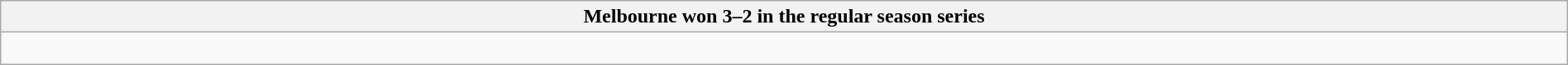<table class="wikitable collapsible collapsed" style="width:100%">
<tr>
<th>Melbourne won 3–2 in the regular season series</th>
</tr>
<tr>
<td><br>



</td>
</tr>
</table>
